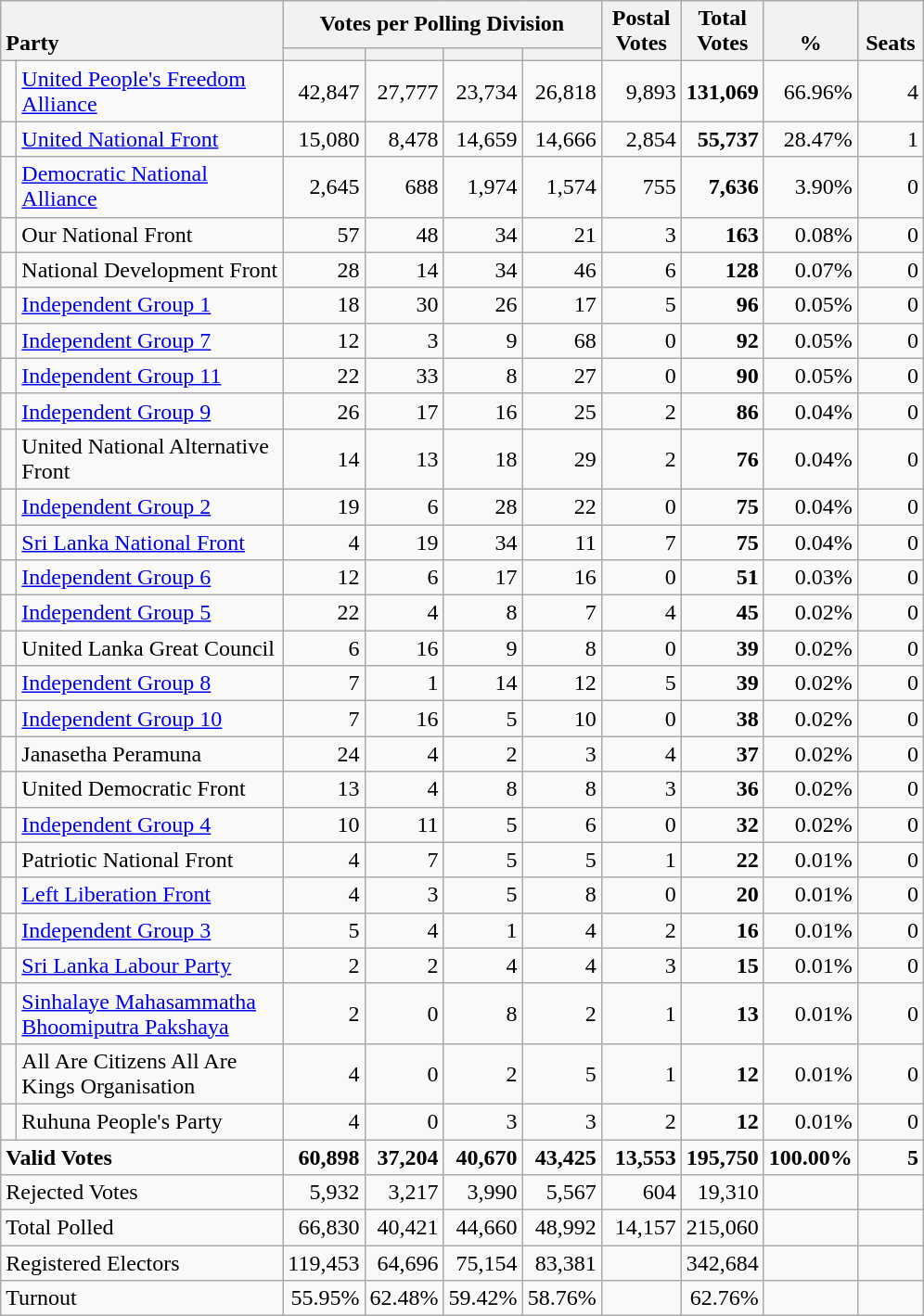<table class="wikitable" border="1" style="text-align:right;">
<tr>
<th style="text-align:left; vertical-align:bottom;" rowspan="2" colspan="2">Party</th>
<th colspan=4>Votes per Polling Division</th>
<th rowspan="2" style="vertical-align:bottom; text-align:center; width:50px;">Postal<br>Votes</th>
<th rowspan="2" style="vertical-align:bottom; text-align:center; width:50px;">Total Votes</th>
<th rowspan="2" style="vertical-align:bottom; text-align:center; width:50px;">%</th>
<th rowspan="2" style="vertical-align:bottom; text-align:center; width:40px;">Seats</th>
</tr>
<tr>
<th></th>
<th></th>
<th></th>
<th></th>
</tr>
<tr>
<td bgcolor=> </td>
<td align=left><a href='#'>United People's Freedom<br>Alliance</a></td>
<td>42,847</td>
<td>27,777</td>
<td>23,734</td>
<td>26,818</td>
<td>9,893</td>
<td><strong>131,069</strong></td>
<td>66.96%</td>
<td>4</td>
</tr>
<tr>
<td bgcolor=> </td>
<td align=left><a href='#'>United National Front</a></td>
<td>15,080</td>
<td>8,478</td>
<td>14,659</td>
<td>14,666</td>
<td>2,854</td>
<td><strong>55,737</strong></td>
<td>28.47%</td>
<td>1</td>
</tr>
<tr>
<td bgcolor=> </td>
<td align=left><a href='#'>Democratic National<br>Alliance</a></td>
<td>2,645</td>
<td>688</td>
<td>1,974</td>
<td>1,574</td>
<td>755</td>
<td><strong>7,636</strong></td>
<td>3.90%</td>
<td>0</td>
</tr>
<tr>
<td bgcolor=> </td>
<td align=left>Our National Front</td>
<td>57</td>
<td>48</td>
<td>34</td>
<td>21</td>
<td>3</td>
<td><strong>163</strong></td>
<td>0.08%</td>
<td>0</td>
</tr>
<tr>
<td bgcolor=> </td>
<td align=left>National Development Front</td>
<td>28</td>
<td>14</td>
<td>34</td>
<td>46</td>
<td>6</td>
<td><strong>128</strong></td>
<td>0.07%</td>
<td>0</td>
</tr>
<tr>
<td bgcolor=> </td>
<td align=left><a href='#'>Independent Group 1</a></td>
<td>18</td>
<td>30</td>
<td>26</td>
<td>17</td>
<td>5</td>
<td><strong>96</strong></td>
<td>0.05%</td>
<td>0</td>
</tr>
<tr>
<td bgcolor=> </td>
<td align=left><a href='#'>Independent Group 7</a></td>
<td>12</td>
<td>3</td>
<td>9</td>
<td>68</td>
<td>0</td>
<td><strong>92</strong></td>
<td>0.05%</td>
<td>0</td>
</tr>
<tr>
<td bgcolor=> </td>
<td align=left><a href='#'>Independent Group 11</a></td>
<td>22</td>
<td>33</td>
<td>8</td>
<td>27</td>
<td>0</td>
<td><strong>90</strong></td>
<td>0.05%</td>
<td>0</td>
</tr>
<tr>
<td bgcolor=> </td>
<td align=left><a href='#'>Independent Group 9</a></td>
<td>26</td>
<td>17</td>
<td>16</td>
<td>25</td>
<td>2</td>
<td><strong>86</strong></td>
<td>0.04%</td>
<td>0</td>
</tr>
<tr>
<td bgcolor=> </td>
<td align=left>United National Alternative<br>Front</td>
<td>14</td>
<td>13</td>
<td>18</td>
<td>29</td>
<td>2</td>
<td><strong>76</strong></td>
<td>0.04%</td>
<td>0</td>
</tr>
<tr>
<td bgcolor=> </td>
<td align=left><a href='#'>Independent Group 2</a></td>
<td>19</td>
<td>6</td>
<td>28</td>
<td>22</td>
<td>0</td>
<td><strong>75</strong></td>
<td>0.04%</td>
<td>0</td>
</tr>
<tr>
<td bgcolor=> </td>
<td align=left><a href='#'>Sri Lanka National Front</a></td>
<td>4</td>
<td>19</td>
<td>34</td>
<td>11</td>
<td>7</td>
<td><strong>75</strong></td>
<td>0.04%</td>
<td>0</td>
</tr>
<tr>
<td bgcolor=> </td>
<td align=left><a href='#'>Independent Group 6</a></td>
<td>12</td>
<td>6</td>
<td>17</td>
<td>16</td>
<td>0</td>
<td><strong>51</strong></td>
<td>0.03%</td>
<td>0</td>
</tr>
<tr>
<td bgcolor=> </td>
<td align=left><a href='#'>Independent Group 5</a></td>
<td>22</td>
<td>4</td>
<td>8</td>
<td>7</td>
<td>4</td>
<td><strong>45</strong></td>
<td>0.02%</td>
<td>0</td>
</tr>
<tr>
<td bgcolor=> </td>
<td align=left>United Lanka Great Council</td>
<td>6</td>
<td>16</td>
<td>9</td>
<td>8</td>
<td>0</td>
<td><strong>39</strong></td>
<td>0.02%</td>
<td>0</td>
</tr>
<tr>
<td bgcolor=> </td>
<td align=left><a href='#'>Independent Group 8</a></td>
<td>7</td>
<td>1</td>
<td>14</td>
<td>12</td>
<td>5</td>
<td><strong>39</strong></td>
<td>0.02%</td>
<td>0</td>
</tr>
<tr>
<td bgcolor=> </td>
<td align=left><a href='#'>Independent Group 10</a></td>
<td>7</td>
<td>16</td>
<td>5</td>
<td>10</td>
<td>0</td>
<td><strong>38</strong></td>
<td>0.02%</td>
<td>0</td>
</tr>
<tr>
<td bgcolor=> </td>
<td align=left>Janasetha Peramuna</td>
<td>24</td>
<td>4</td>
<td>2</td>
<td>3</td>
<td>4</td>
<td><strong>37</strong></td>
<td>0.02%</td>
<td>0</td>
</tr>
<tr>
<td bgcolor=> </td>
<td align=left>United Democratic Front</td>
<td>13</td>
<td>4</td>
<td>8</td>
<td>8</td>
<td>3</td>
<td><strong>36</strong></td>
<td>0.02%</td>
<td>0</td>
</tr>
<tr>
<td bgcolor=> </td>
<td align=left><a href='#'>Independent Group 4</a></td>
<td>10</td>
<td>11</td>
<td>5</td>
<td>6</td>
<td>0</td>
<td><strong>32</strong></td>
<td>0.02%</td>
<td>0</td>
</tr>
<tr>
<td bgcolor=> </td>
<td align=left>Patriotic National Front</td>
<td>4</td>
<td>7</td>
<td>5</td>
<td>5</td>
<td>1</td>
<td><strong>22</strong></td>
<td>0.01%</td>
<td>0</td>
</tr>
<tr>
<td bgcolor=> </td>
<td align=left><a href='#'>Left Liberation Front</a></td>
<td>4</td>
<td>3</td>
<td>5</td>
<td>8</td>
<td>0</td>
<td><strong>20</strong></td>
<td>0.01%</td>
<td>0</td>
</tr>
<tr>
<td bgcolor=> </td>
<td align=left><a href='#'>Independent Group 3</a></td>
<td>5</td>
<td>4</td>
<td>1</td>
<td>4</td>
<td>2</td>
<td><strong>16</strong></td>
<td>0.01%</td>
<td>0</td>
</tr>
<tr>
<td bgcolor=> </td>
<td align=left><a href='#'>Sri Lanka Labour Party</a></td>
<td>2</td>
<td>2</td>
<td>4</td>
<td>4</td>
<td>3</td>
<td><strong>15</strong></td>
<td>0.01%</td>
<td>0</td>
</tr>
<tr>
<td bgcolor=> </td>
<td align=left><a href='#'>Sinhalaye Mahasammatha<br>Bhoomiputra Pakshaya</a></td>
<td>2</td>
<td>0</td>
<td>8</td>
<td>2</td>
<td>1</td>
<td><strong>13</strong></td>
<td>0.01%</td>
<td>0</td>
</tr>
<tr>
<td bgcolor=> </td>
<td align=left>All Are Citizens All Are<br>Kings Organisation</td>
<td>4</td>
<td>0</td>
<td>2</td>
<td>5</td>
<td>1</td>
<td><strong>12</strong></td>
<td>0.01%</td>
<td>0</td>
</tr>
<tr>
<td bgcolor=> </td>
<td align=left>Ruhuna People's Party</td>
<td>4</td>
<td>0</td>
<td>3</td>
<td>3</td>
<td>2</td>
<td><strong>12</strong></td>
<td>0.01%</td>
<td>0</td>
</tr>
<tr>
<td align=left colspan=2><strong>Valid Votes</strong></td>
<td><strong>60,898</strong></td>
<td><strong>37,204</strong></td>
<td><strong>40,670</strong></td>
<td><strong>43,425</strong></td>
<td><strong>13,553</strong></td>
<td><strong>195,750</strong></td>
<td><strong>100.00%</strong></td>
<td><strong>5</strong></td>
</tr>
<tr>
<td align=left colspan=2>Rejected Votes</td>
<td>5,932</td>
<td>3,217</td>
<td>3,990</td>
<td>5,567</td>
<td>604</td>
<td>19,310</td>
<td></td>
<td></td>
</tr>
<tr>
<td align=left colspan=2>Total Polled</td>
<td>66,830</td>
<td>40,421</td>
<td>44,660</td>
<td>48,992</td>
<td>14,157</td>
<td>215,060</td>
<td></td>
<td></td>
</tr>
<tr>
<td align=left colspan=2>Registered Electors</td>
<td>119,453</td>
<td>64,696</td>
<td>75,154</td>
<td>83,381</td>
<td></td>
<td>342,684</td>
<td></td>
<td></td>
</tr>
<tr>
<td align=left colspan=2>Turnout</td>
<td>55.95%</td>
<td>62.48%</td>
<td>59.42%</td>
<td>58.76%</td>
<td></td>
<td>62.76%</td>
<td></td>
<td></td>
</tr>
</table>
